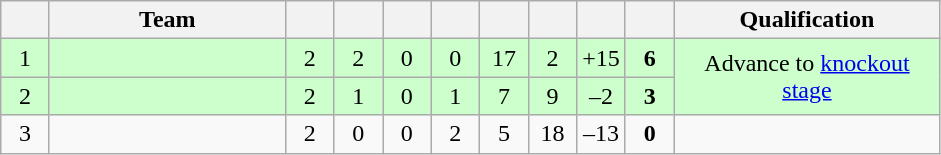<table class="wikitable" style="text-align: center;">
<tr>
<th width="25"></th>
<th width="150">Team</th>
<th width="25"></th>
<th width="25"></th>
<th width="25"></th>
<th width="25"></th>
<th width="25"></th>
<th width="25"></th>
<th width="25"></th>
<th width="25"></th>
<th width="170">Qualification</th>
</tr>
<tr align=center style="background:#ccffcc;">
<td>1</td>
<td style="text-align:left;"></td>
<td>2</td>
<td>2</td>
<td>0</td>
<td>0</td>
<td>17</td>
<td>2</td>
<td>+15</td>
<td><strong>6</strong></td>
<td rowspan="2">Advance to <a href='#'>knockout stage</a></td>
</tr>
<tr align=center style="background:#ccffcc;">
<td>2</td>
<td style="text-align:left;"></td>
<td>2</td>
<td>1</td>
<td>0</td>
<td>1</td>
<td>7</td>
<td>9</td>
<td>–2</td>
<td><strong>3</strong></td>
</tr>
<tr align=center>
<td>3</td>
<td style="text-align:left;"></td>
<td>2</td>
<td>0</td>
<td>0</td>
<td>2</td>
<td>5</td>
<td>18</td>
<td>–13</td>
<td><strong>0</strong></td>
<td></td>
</tr>
</table>
